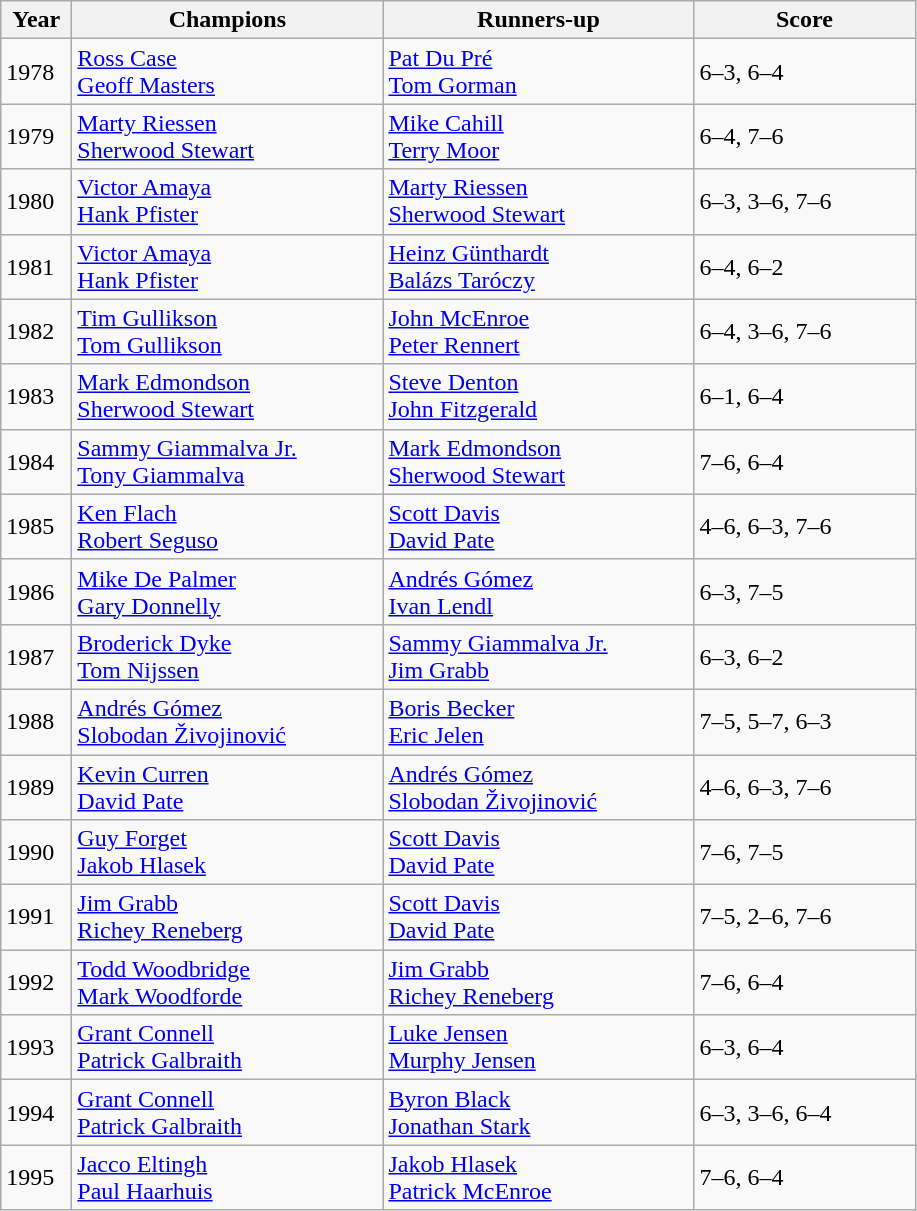<table class="wikitable">
<tr>
<th style="width:40px">Year</th>
<th style="width:200px">Champions</th>
<th style="width:200px">Runners-up</th>
<th style="width:140px" class="unsortable">Score</th>
</tr>
<tr>
<td>1978</td>
<td> <a href='#'>Ross Case</a><br> <a href='#'>Geoff Masters</a></td>
<td> <a href='#'>Pat Du Pré</a><br> <a href='#'>Tom Gorman</a></td>
<td>6–3, 6–4</td>
</tr>
<tr>
<td>1979</td>
<td> <a href='#'>Marty Riessen</a><br> <a href='#'>Sherwood Stewart</a></td>
<td> <a href='#'>Mike Cahill</a><br> <a href='#'>Terry Moor</a></td>
<td>6–4, 7–6</td>
</tr>
<tr>
<td>1980</td>
<td> <a href='#'>Victor Amaya</a><br> <a href='#'>Hank Pfister</a></td>
<td> <a href='#'>Marty Riessen</a><br> <a href='#'>Sherwood Stewart</a></td>
<td>6–3, 3–6, 7–6</td>
</tr>
<tr>
<td>1981</td>
<td> <a href='#'>Victor Amaya</a><br> <a href='#'>Hank Pfister</a></td>
<td> <a href='#'>Heinz Günthardt</a><br> <a href='#'>Balázs Taróczy</a></td>
<td>6–4, 6–2</td>
</tr>
<tr>
<td>1982</td>
<td> <a href='#'>Tim Gullikson</a><br> <a href='#'>Tom Gullikson</a></td>
<td> <a href='#'>John McEnroe</a><br> <a href='#'>Peter Rennert</a></td>
<td>6–4, 3–6, 7–6</td>
</tr>
<tr>
<td>1983</td>
<td> <a href='#'>Mark Edmondson</a><br> <a href='#'>Sherwood Stewart</a></td>
<td> <a href='#'>Steve Denton</a><br> <a href='#'>John Fitzgerald</a></td>
<td>6–1, 6–4</td>
</tr>
<tr>
<td>1984</td>
<td> <a href='#'>Sammy Giammalva Jr.</a><br> <a href='#'>Tony Giammalva</a></td>
<td> <a href='#'>Mark Edmondson</a><br> <a href='#'>Sherwood Stewart</a></td>
<td>7–6, 6–4</td>
</tr>
<tr>
<td>1985</td>
<td> <a href='#'>Ken Flach</a><br> <a href='#'>Robert Seguso</a></td>
<td> <a href='#'>Scott Davis</a><br> <a href='#'>David Pate</a></td>
<td>4–6, 6–3, 7–6</td>
</tr>
<tr>
<td>1986</td>
<td> <a href='#'>Mike De Palmer</a><br> <a href='#'>Gary Donnelly</a></td>
<td> <a href='#'>Andrés Gómez</a><br> <a href='#'>Ivan Lendl</a></td>
<td>6–3, 7–5</td>
</tr>
<tr>
<td>1987</td>
<td> <a href='#'>Broderick Dyke</a><br> <a href='#'>Tom Nijssen</a></td>
<td> <a href='#'>Sammy Giammalva Jr.</a><br> <a href='#'>Jim Grabb</a></td>
<td>6–3, 6–2</td>
</tr>
<tr>
<td>1988</td>
<td> <a href='#'>Andrés Gómez</a><br> <a href='#'>Slobodan Živojinović</a></td>
<td> <a href='#'>Boris Becker</a><br> <a href='#'>Eric Jelen</a></td>
<td>7–5, 5–7, 6–3</td>
</tr>
<tr>
<td>1989</td>
<td> <a href='#'>Kevin Curren</a><br> <a href='#'>David Pate</a></td>
<td> <a href='#'>Andrés Gómez</a><br> <a href='#'>Slobodan Živojinović</a></td>
<td>4–6, 6–3, 7–6</td>
</tr>
<tr>
<td>1990</td>
<td> <a href='#'>Guy Forget</a><br> <a href='#'>Jakob Hlasek</a></td>
<td> <a href='#'>Scott Davis</a><br> <a href='#'>David Pate</a></td>
<td>7–6, 7–5</td>
</tr>
<tr>
<td>1991</td>
<td> <a href='#'>Jim Grabb</a><br> <a href='#'>Richey Reneberg</a></td>
<td> <a href='#'>Scott Davis</a><br> <a href='#'>David Pate</a></td>
<td>7–5, 2–6, 7–6</td>
</tr>
<tr>
<td>1992</td>
<td> <a href='#'>Todd Woodbridge</a><br> <a href='#'>Mark Woodforde</a></td>
<td> <a href='#'>Jim Grabb</a><br> <a href='#'>Richey Reneberg</a></td>
<td>7–6, 6–4</td>
</tr>
<tr>
<td>1993</td>
<td> <a href='#'>Grant Connell</a><br> <a href='#'>Patrick Galbraith</a></td>
<td> <a href='#'>Luke Jensen</a><br> <a href='#'>Murphy Jensen</a></td>
<td>6–3, 6–4</td>
</tr>
<tr>
<td>1994</td>
<td> <a href='#'>Grant Connell</a><br> <a href='#'>Patrick Galbraith</a></td>
<td> <a href='#'>Byron Black</a><br> <a href='#'>Jonathan Stark</a></td>
<td>6–3, 3–6, 6–4</td>
</tr>
<tr>
<td>1995</td>
<td> <a href='#'>Jacco Eltingh</a><br> <a href='#'>Paul Haarhuis</a></td>
<td> <a href='#'>Jakob Hlasek</a><br> <a href='#'>Patrick McEnroe</a></td>
<td>7–6, 6–4</td>
</tr>
</table>
